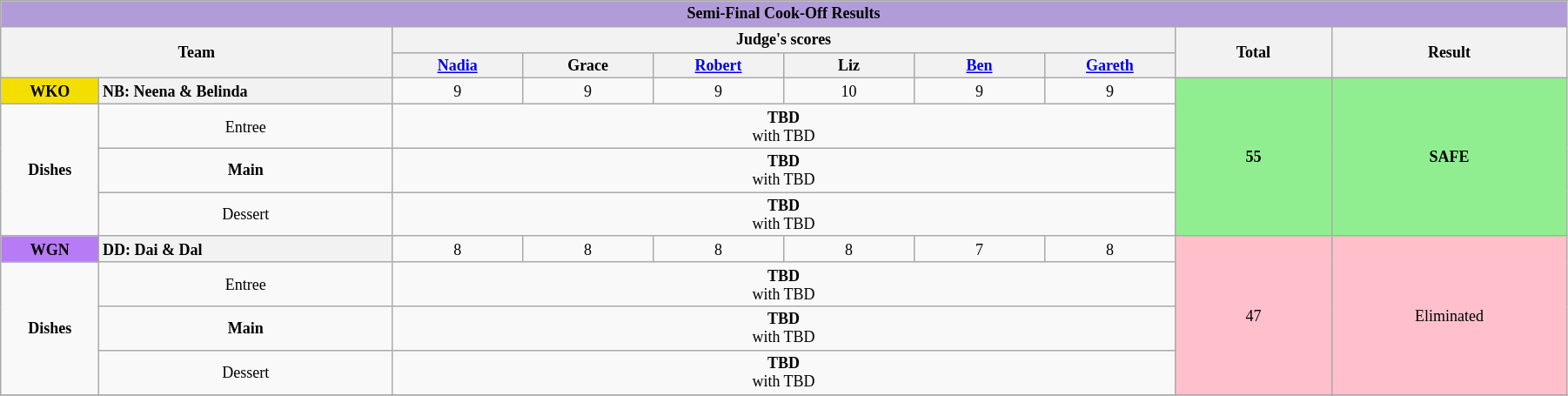<table class="wikitable" style="text-align: center; font-size: 9pt; line-height:14px; width:95%">
<tr>
<th colspan="10" style="background:#b19cd9; ">Semi-Final Cook-Off Results</th>
</tr>
<tr>
<th rowspan="2" style="width:25%;" colspan="2">Team</th>
<th colspan="6" style="width:50%;">Judge's scores</th>
<th rowspan="2" style="width:10%;">Total<br></th>
<th rowspan="2" style="width:20%;">Result</th>
</tr>
<tr>
<th style="width:40px;"><a href='#'>Nadia</a></th>
<th style="width:40px;">Grace</th>
<th style="width:40px;"><a href='#'>Robert</a></th>
<th style="width:40px;">Liz</th>
<th style="width:40px;"><a href='#'>Ben</a></th>
<th style="width:40px;"><a href='#'>Gareth</a></th>
</tr>
<tr>
<th scope="row" align="center" style="background:#F4DE00; "><strong>WKO</strong></th>
<th scope="row" style="text-align:left;">NB: Neena & Belinda</th>
<td>9</td>
<td>9</td>
<td>9</td>
<td>10</td>
<td>9</td>
<td>9</td>
<td rowspan="4" bgcolor="lightgreen"><strong>55</strong></td>
<td rowspan="4" bgcolor="lightgreen"><strong>SAFE</strong></td>
</tr>
<tr>
<td rowspan="3"><strong>Dishes</strong></td>
<td>Entree</td>
<td colspan="6"><strong>TBD</strong><br>with TBD</td>
</tr>
<tr>
<td><strong>Main</strong></td>
<td colspan="6"><strong>TBD</strong><br>with TBD</td>
</tr>
<tr>
<td>Dessert</td>
<td colspan="6"><strong>TBD</strong><br>with TBD</td>
</tr>
<tr>
<th scope="row" align="center" style="background:#B87BF6; "><strong>WGN</strong></th>
<th scope="row" style="text-align:left;">DD: Dai & Dal</th>
<td>8</td>
<td>8</td>
<td>8</td>
<td>8</td>
<td>7</td>
<td>8</td>
<td rowspan="4" bgcolor="pink">47</td>
<td rowspan="4" bgcolor="pink">Eliminated</td>
</tr>
<tr>
<td rowspan="3"><strong>Dishes</strong></td>
<td>Entree</td>
<td colspan="6"><strong>TBD</strong><br>with TBD</td>
</tr>
<tr>
<td><strong>Main</strong></td>
<td colspan="6"><strong>TBD</strong><br>with TBD</td>
</tr>
<tr>
<td>Dessert</td>
<td colspan="6"><strong>TBD</strong><br>with TBD</td>
</tr>
<tr>
</tr>
</table>
